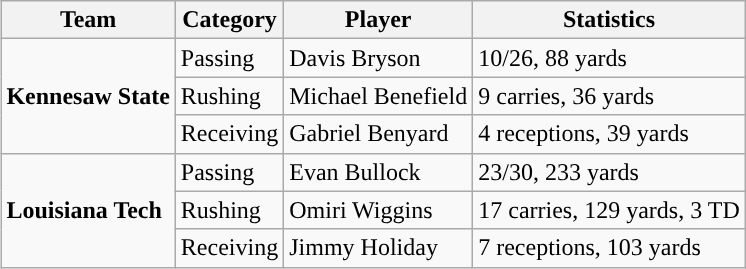<table class="wikitable" style="float: right;">
<tr>
<th>Team</th>
<th>Category</th>
<th>Player</th>
<th>Statistics</th>
</tr>
<tr>
<td rowspan=3><strong>Kennesaw State</strong></td>
<td>Passing</td>
<td>Davis Bryson</td>
<td>10/26, 88 yards</td>
</tr>
<tr>
<td>Rushing</td>
<td>Michael Benefield</td>
<td>9 carries, 36 yards</td>
</tr>
<tr>
<td>Receiving</td>
<td>Gabriel Benyard</td>
<td>4 receptions, 39 yards</td>
</tr>
<tr>
<td rowspan=3><strong>Louisiana Tech</strong></td>
<td>Passing</td>
<td>Evan Bullock</td>
<td>23/30, 233 yards</td>
</tr>
<tr>
<td>Rushing</td>
<td>Omiri Wiggins</td>
<td>17 carries, 129 yards, 3 TD</td>
</tr>
<tr>
<td>Receiving</td>
<td>Jimmy Holiday</td>
<td>7 receptions, 103 yards</td>
</tr>
</table>
